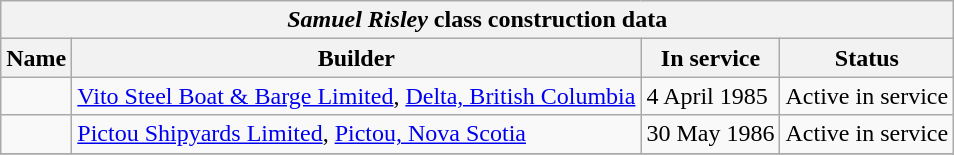<table border="1" class="wikitable collapsible">
<tr>
<th colspan="4"><em>Samuel Risley</em> class construction data</th>
</tr>
<tr>
<th scope="col">Name</th>
<th scope="col">Builder</th>
<th scope="col">In service</th>
<th scope="col">Status</th>
</tr>
<tr>
<td scope="row"></td>
<td><a href='#'>Vito Steel Boat & Barge Limited</a>, <a href='#'>Delta, British Columbia</a></td>
<td>4 April 1985</td>
<td>Active in service</td>
</tr>
<tr>
<td scope="row"></td>
<td><a href='#'>Pictou Shipyards Limited</a>, <a href='#'>Pictou, Nova Scotia</a></td>
<td>30 May  1986</td>
<td>Active in service</td>
</tr>
<tr>
</tr>
</table>
